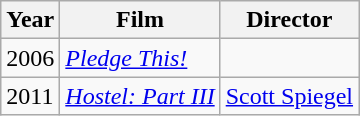<table class="wikitable">
<tr>
<th>Year</th>
<th>Film</th>
<th>Director</th>
</tr>
<tr>
<td>2006</td>
<td><em><a href='#'>Pledge This!</a></em></td>
<td></td>
</tr>
<tr>
<td>2011</td>
<td><em><a href='#'>Hostel: Part III</a></em></td>
<td><a href='#'>Scott Spiegel</a></td>
</tr>
</table>
